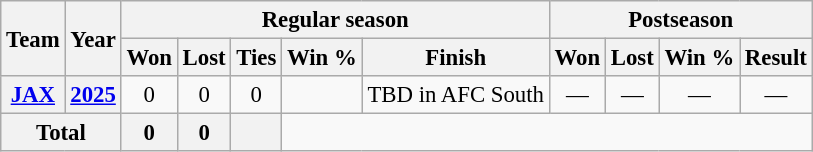<table class="wikitable" style="font-size: 95%; text-align:center;">
<tr>
<th rowspan="2">Team</th>
<th rowspan="2">Year</th>
<th colspan="5">Regular season</th>
<th colspan="4">Postseason</th>
</tr>
<tr>
<th>Won</th>
<th>Lost</th>
<th>Ties</th>
<th>Win %</th>
<th>Finish</th>
<th>Won</th>
<th>Lost</th>
<th>Win %</th>
<th>Result</th>
</tr>
<tr>
<th><a href='#'>JAX</a></th>
<th><a href='#'>2025</a></th>
<td>0</td>
<td>0</td>
<td>0</td>
<td></td>
<td>TBD in AFC South</td>
<td>—</td>
<td>—</td>
<td>—</td>
<td>—</td>
</tr>
<tr>
<th colspan="2">Total</th>
<th>0</th>
<th>0</th>
<th 0><br>
















</th>
</tr>
</table>
